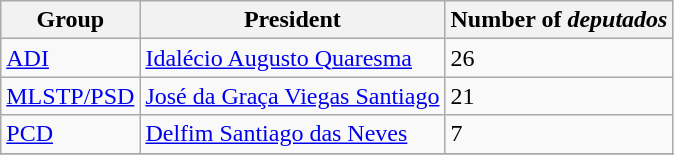<table class="wikitable sortable">
<tr>
<th>Group</th>
<th>President</th>
<th>Number of <em>deputados</em></th>
</tr>
<tr>
<td><a href='#'>ADI</a></td>
<td><a href='#'>Idalécio Augusto Quaresma</a></td>
<td>26</td>
</tr>
<tr>
<td><a href='#'>MLSTP/PSD</a></td>
<td><a href='#'>José da Graça Viegas Santiago</a></td>
<td>21</td>
</tr>
<tr>
<td><a href='#'>PCD</a></td>
<td><a href='#'>Delfim Santiago das Neves</a></td>
<td>7</td>
</tr>
<tr>
</tr>
</table>
